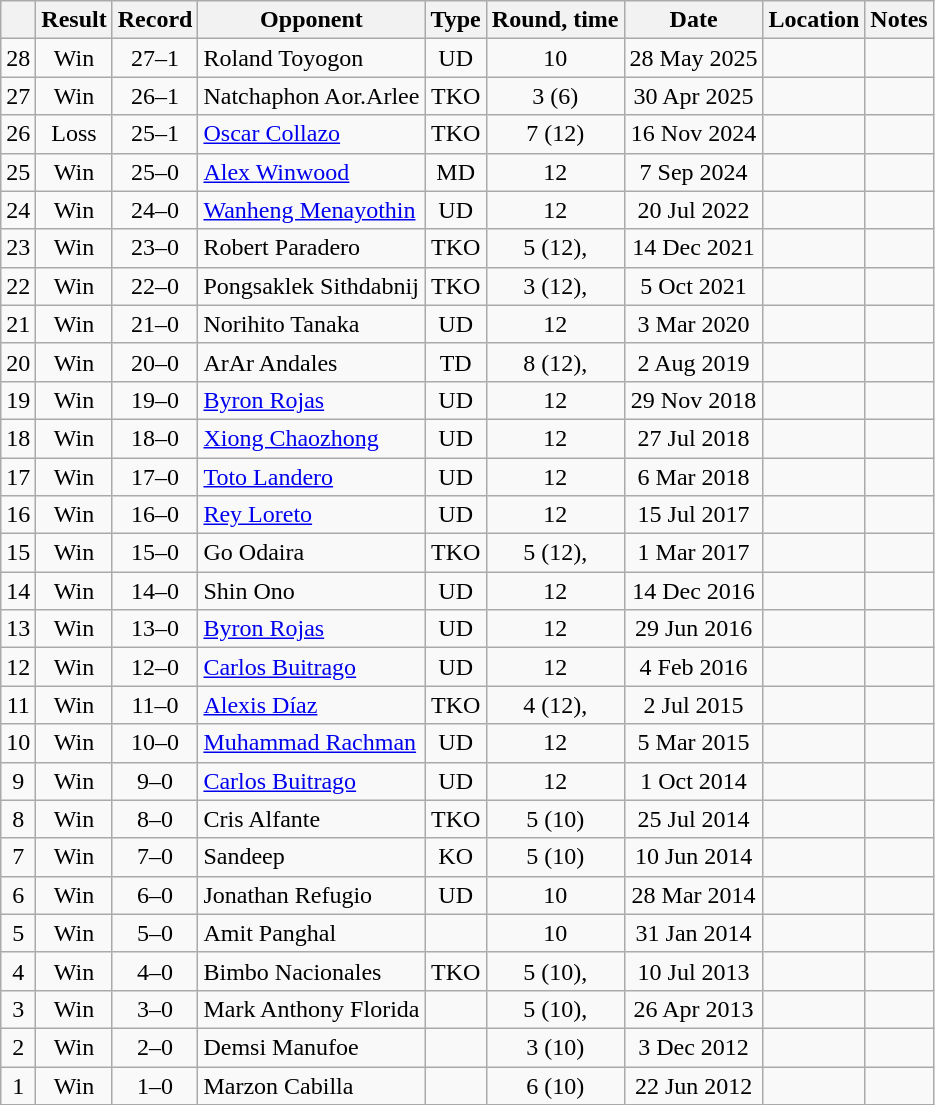<table class="wikitable" style="text-align:center">
<tr>
<th></th>
<th>Result</th>
<th>Record</th>
<th>Opponent</th>
<th>Type</th>
<th>Round, time</th>
<th>Date</th>
<th>Location</th>
<th>Notes</th>
</tr>
<tr>
<td>28</td>
<td>Win</td>
<td>27–1</td>
<td style="text-align: left;">Roland Toyogon</td>
<td>UD</td>
<td>10</td>
<td>28 May 2025</td>
<td align=left></td>
<td style="text-align:left;"></td>
</tr>
<tr>
<td>27</td>
<td>Win</td>
<td>26–1</td>
<td style="text-align:left;">Natchaphon Aor.Arlee</td>
<td>TKO</td>
<td>3 (6) </td>
<td>30 Apr 2025</td>
<td align=left></td>
<td align=left></td>
</tr>
<tr>
<td>26</td>
<td>Loss</td>
<td>25–1</td>
<td style="text-align:left;"><a href='#'>Oscar Collazo</a></td>
<td>TKO</td>
<td>7 (12) </td>
<td>16 Nov 2024</td>
<td align=left></td>
<td align=left></td>
</tr>
<tr>
<td>25</td>
<td>Win</td>
<td>25–0</td>
<td style="text-align:left;"><a href='#'>Alex Winwood</a></td>
<td>MD</td>
<td>12</td>
<td>7 Sep 2024</td>
<td style="text-align:left;"></td>
<td style="text-align:left;"></td>
</tr>
<tr>
<td>24</td>
<td>Win</td>
<td>24–0</td>
<td style="text-align:left;"><a href='#'>Wanheng Menayothin</a></td>
<td>UD</td>
<td>12</td>
<td>20 Jul 2022</td>
<td style="text-align:left;"></td>
<td style="text-align:left;"></td>
</tr>
<tr>
<td>23</td>
<td>Win</td>
<td>23–0</td>
<td style="text-align:left;">Robert Paradero</td>
<td>TKO</td>
<td>5 (12), </td>
<td>14 Dec 2021</td>
<td style="text-align:left;"></td>
<td style="text-align:left;"></td>
</tr>
<tr>
<td>22</td>
<td>Win</td>
<td>22–0</td>
<td style="text-align:left;">Pongsaklek Sithdabnij</td>
<td>TKO</td>
<td>3 (12), </td>
<td>5 Oct 2021</td>
<td style="text-align:left;"></td>
<td style="text-align:left;"></td>
</tr>
<tr>
<td>21</td>
<td>Win</td>
<td>21–0</td>
<td style="text-align:left;">Norihito Tanaka</td>
<td>UD</td>
<td>12</td>
<td>3 Mar 2020</td>
<td style="text-align:left;"></td>
<td style="text-align:left;"></td>
</tr>
<tr>
<td>20</td>
<td>Win</td>
<td>20–0</td>
<td style="text-align:left;">ArAr Andales</td>
<td>TD</td>
<td>8 (12), </td>
<td>2 Aug 2019</td>
<td style="text-align:left;"></td>
<td style="text-align:left;"></td>
</tr>
<tr>
<td>19</td>
<td>Win</td>
<td>19–0</td>
<td style="text-align:left;"><a href='#'>Byron Rojas</a></td>
<td>UD</td>
<td>12</td>
<td>29 Nov 2018</td>
<td style="text-align:left;"></td>
<td style="text-align:left;"></td>
</tr>
<tr>
<td>18</td>
<td>Win</td>
<td>18–0</td>
<td style="text-align:left;"><a href='#'>Xiong Chaozhong</a></td>
<td>UD</td>
<td>12</td>
<td>27 Jul 2018</td>
<td style="text-align:left;"></td>
<td style="text-align:left;"></td>
</tr>
<tr>
<td>17</td>
<td>Win</td>
<td>17–0</td>
<td style="text-align:left;"><a href='#'>Toto Landero</a></td>
<td>UD</td>
<td>12</td>
<td>6 Mar 2018</td>
<td style="text-align:left;"></td>
<td style="text-align:left;"></td>
</tr>
<tr>
<td>16</td>
<td>Win</td>
<td>16–0</td>
<td style="text-align:left;"><a href='#'>Rey Loreto</a></td>
<td>UD</td>
<td>12</td>
<td>15 Jul 2017</td>
<td style="text-align:left;"></td>
<td style="text-align:left;"></td>
</tr>
<tr>
<td>15</td>
<td>Win</td>
<td>15–0</td>
<td style="text-align:left;">Go Odaira</td>
<td>TKO</td>
<td>5 (12), </td>
<td>1 Mar 2017</td>
<td style="text-align:left;"></td>
<td style="text-align:left;"></td>
</tr>
<tr>
<td>14</td>
<td>Win</td>
<td>14–0</td>
<td style="text-align:left;">Shin Ono</td>
<td>UD</td>
<td>12</td>
<td>14 Dec 2016</td>
<td style="text-align:left;"></td>
<td style="text-align:left;"></td>
</tr>
<tr>
<td>13</td>
<td>Win</td>
<td>13–0</td>
<td style="text-align:left;"><a href='#'>Byron Rojas</a></td>
<td>UD</td>
<td>12</td>
<td>29 Jun 2016</td>
<td style="text-align:left;"></td>
<td style="text-align:left;"></td>
</tr>
<tr>
<td>12</td>
<td>Win</td>
<td>12–0</td>
<td style="text-align:left;"><a href='#'>Carlos Buitrago</a></td>
<td>UD</td>
<td>12</td>
<td>4 Feb 2016</td>
<td style="text-align:left;"></td>
<td style="text-align:left;"></td>
</tr>
<tr>
<td>11</td>
<td>Win</td>
<td>11–0</td>
<td style="text-align:left;"><a href='#'>Alexis Díaz</a></td>
<td>TKO</td>
<td>4 (12), </td>
<td>2 Jul 2015</td>
<td style="text-align:left;"></td>
<td style="text-align:left;"></td>
</tr>
<tr>
<td>10</td>
<td>Win</td>
<td>10–0</td>
<td style="text-align:left;"><a href='#'>Muhammad Rachman</a></td>
<td>UD</td>
<td>12</td>
<td>5 Mar 2015</td>
<td style="text-align:left;"></td>
<td style="text-align:left;"></td>
</tr>
<tr>
<td>9</td>
<td>Win</td>
<td>9–0</td>
<td style="text-align:left;"><a href='#'>Carlos Buitrago</a></td>
<td>UD</td>
<td>12</td>
<td>1 Oct 2014</td>
<td style="text-align:left;"></td>
<td style="text-align:left;"></td>
</tr>
<tr>
<td>8</td>
<td>Win</td>
<td>8–0</td>
<td style="text-align:left;">Cris Alfante</td>
<td>TKO</td>
<td>5 (10)</td>
<td>25 Jul 2014</td>
<td style="text-align:left;"></td>
<td style="text-align:left;"></td>
</tr>
<tr>
<td>7</td>
<td>Win</td>
<td>7–0</td>
<td style="text-align:left;">Sandeep</td>
<td>KO</td>
<td>5 (10)</td>
<td>10 Jun 2014</td>
<td style="text-align:left;"></td>
<td style="text-align:left;"></td>
</tr>
<tr>
<td>6</td>
<td>Win</td>
<td>6–0</td>
<td style="text-align:left;">Jonathan Refugio</td>
<td>UD</td>
<td>10</td>
<td>28 Mar 2014</td>
<td style="text-align:left;"></td>
<td style="text-align:left;"></td>
</tr>
<tr>
<td>5</td>
<td>Win</td>
<td>5–0</td>
<td style="text-align:left;">Amit Panghal</td>
<td></td>
<td>10</td>
<td>31 Jan 2014</td>
<td style="text-align:left;"></td>
<td style="text-align:left;"></td>
</tr>
<tr>
<td>4</td>
<td>Win</td>
<td>4–0</td>
<td style="text-align:left;">Bimbo Nacionales</td>
<td>TKO</td>
<td>5 (10), </td>
<td>10 Jul 2013</td>
<td style="text-align:left;"></td>
<td style="text-align:left;"></td>
</tr>
<tr>
<td>3</td>
<td>Win</td>
<td>3–0</td>
<td style="text-align:left;">Mark Anthony Florida</td>
<td></td>
<td>5 (10), </td>
<td>26 Apr 2013</td>
<td style="text-align:left;"></td>
<td style="text-align:left;"></td>
</tr>
<tr>
<td>2</td>
<td>Win</td>
<td>2–0</td>
<td style="text-align:left;">Demsi Manufoe</td>
<td></td>
<td>3 (10)</td>
<td>3 Dec 2012</td>
<td style="text-align:left;"></td>
<td style="text-align:left;"></td>
</tr>
<tr>
<td>1</td>
<td>Win</td>
<td>1–0</td>
<td style="text-align:left;">Marzon Cabilla</td>
<td></td>
<td>6 (10)</td>
<td>22 Jun 2012</td>
<td style="text-align:left;"></td>
<td style="text-align:left;"></td>
</tr>
</table>
